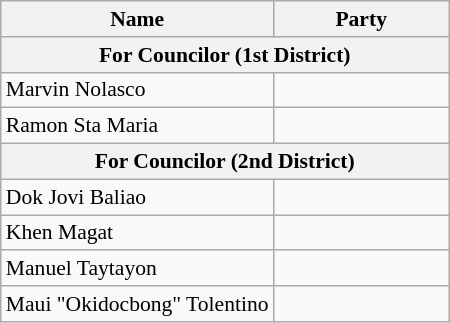<table class="wikitable" style="font-size:90%">
<tr>
<th !width=150px>Name</th>
<th colspan=2 width=110px>Party</th>
</tr>
<tr>
<th colspan="3">For Councilor (1st District)</th>
</tr>
<tr>
<td>Marvin Nolasco</td>
<td></td>
</tr>
<tr>
<td>Ramon Sta Maria</td>
<td></td>
</tr>
<tr>
<th colspan="3">For Councilor (2nd District)</th>
</tr>
<tr>
<td>Dok Jovi Baliao</td>
<td></td>
</tr>
<tr>
<td>Khen Magat</td>
<td></td>
</tr>
<tr>
<td>Manuel Taytayon</td>
<td></td>
</tr>
<tr>
<td>Maui "Okidocbong" Tolentino</td>
<td></td>
</tr>
</table>
